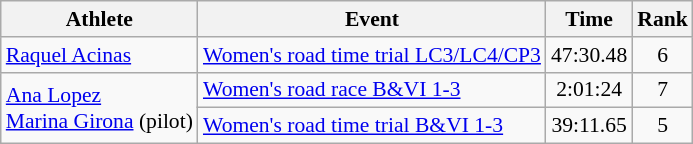<table class=wikitable style="font-size:90%">
<tr>
<th>Athlete</th>
<th>Event</th>
<th>Time</th>
<th>Rank</th>
</tr>
<tr>
<td><a href='#'>Raquel Acinas</a></td>
<td><a href='#'>Women's road time trial LC3/LC4/CP3</a></td>
<td style="text-align:center;">47:30.48</td>
<td style="text-align:center;">6</td>
</tr>
<tr>
<td rowspan="2"><a href='#'>Ana Lopez</a><br> <a href='#'>Marina Girona</a> (pilot)</td>
<td><a href='#'>Women's road race B&VI 1-3</a></td>
<td style="text-align:center;">2:01:24</td>
<td style="text-align:center;">7</td>
</tr>
<tr>
<td><a href='#'>Women's road time trial B&VI 1-3</a></td>
<td style="text-align:center;">39:11.65</td>
<td style="text-align:center;">5</td>
</tr>
</table>
